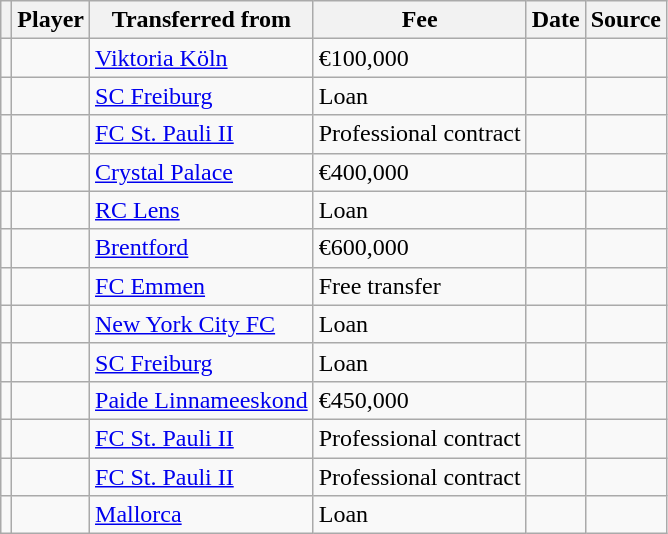<table class="wikitable plainrowheaders sortable">
<tr>
<th></th>
<th scope="col">Player</th>
<th>Transferred from</th>
<th>Fee</th>
<th scope="col">Date</th>
<th scope="col">Source</th>
</tr>
<tr>
<td align="center"></td>
<td> </td>
<td> <a href='#'>Viktoria Köln</a></td>
<td>€100,000</td>
<td></td>
<td></td>
</tr>
<tr>
<td align="center"></td>
<td> </td>
<td> <a href='#'>SC Freiburg</a></td>
<td>Loan</td>
<td></td>
<td></td>
</tr>
<tr>
<td align="center"></td>
<td> </td>
<td> <a href='#'>FC St. Pauli II</a></td>
<td>Professional contract</td>
<td></td>
<td></td>
</tr>
<tr>
<td align="center"></td>
<td> </td>
<td> <a href='#'>Crystal Palace</a></td>
<td>€400,000</td>
<td></td>
<td></td>
</tr>
<tr>
<td align="center"></td>
<td> </td>
<td> <a href='#'>RC Lens</a></td>
<td>Loan</td>
<td></td>
<td></td>
</tr>
<tr>
<td align="center"></td>
<td> </td>
<td> <a href='#'>Brentford</a></td>
<td>€600,000</td>
<td></td>
<td></td>
</tr>
<tr>
<td align="center"></td>
<td> </td>
<td> <a href='#'>FC Emmen</a></td>
<td>Free transfer</td>
<td></td>
<td></td>
</tr>
<tr>
<td align="center"></td>
<td> </td>
<td> <a href='#'>New York City FC</a></td>
<td>Loan</td>
<td></td>
<td></td>
</tr>
<tr>
<td align="center"></td>
<td> </td>
<td> <a href='#'>SC Freiburg</a></td>
<td>Loan</td>
<td></td>
<td></td>
</tr>
<tr>
<td align="center"></td>
<td> </td>
<td> <a href='#'>Paide Linnameeskond</a></td>
<td>€450,000</td>
<td></td>
<td></td>
</tr>
<tr>
<td align="center"></td>
<td> </td>
<td> <a href='#'>FC St. Pauli II</a></td>
<td>Professional contract</td>
<td></td>
<td></td>
</tr>
<tr>
<td align="center"></td>
<td> </td>
<td> <a href='#'>FC St. Pauli II</a></td>
<td>Professional contract</td>
<td></td>
<td></td>
</tr>
<tr>
<td align="center"></td>
<td> </td>
<td> <a href='#'>Mallorca</a></td>
<td>Loan</td>
<td></td>
<td></td>
</tr>
</table>
